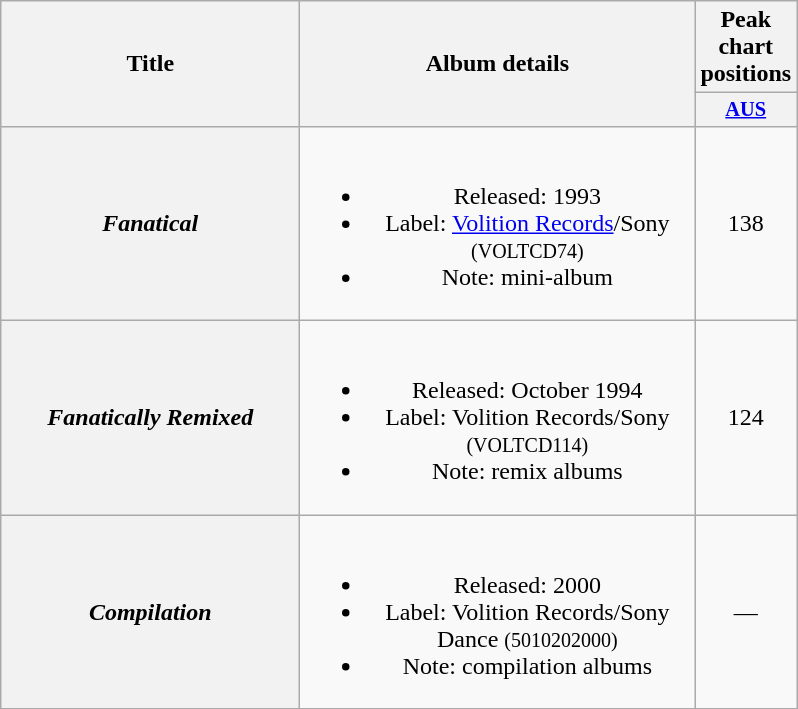<table class="wikitable plainrowheaders" style="text-align:center;" border="1">
<tr>
<th scope="col" rowspan="2" style="width:12em;">Title</th>
<th scope="col" rowspan="2" style="width:16em;">Album details</th>
<th scope="col" colspan="1">Peak chart<br>positions</th>
</tr>
<tr>
<th scope="col" style="width:3em; font-size:85%"><a href='#'>AUS</a><br></th>
</tr>
<tr>
<th scope="row"><em>Fanatical</em></th>
<td><br><ul><li>Released: 1993</li><li>Label: <a href='#'>Volition Records</a>/Sony <small>(VOLTCD74)</small></li><li>Note: mini-album</li></ul></td>
<td>138</td>
</tr>
<tr>
<th scope="row"><em>Fanatically Remixed</em></th>
<td><br><ul><li>Released: October 1994</li><li>Label: Volition Records/Sony <small>(VOLTCD114)</small></li><li>Note: remix albums</li></ul></td>
<td>124</td>
</tr>
<tr>
<th scope="row"><em>Compilation</em></th>
<td><br><ul><li>Released: 2000</li><li>Label: Volition Records/Sony Dance <small>(5010202000)</small></li><li>Note: compilation albums</li></ul></td>
<td>—</td>
</tr>
</table>
